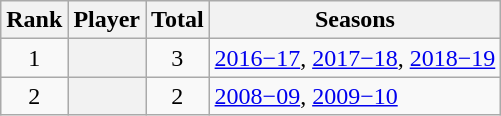<table class="wikitable plainrowheaders">
<tr>
<th scope="col">Rank</th>
<th scope="col">Player</th>
<th scope="col">Total</th>
<th scope="col">Seasons</th>
</tr>
<tr>
<td style="text-align:center">1</td>
<th scope="row"></th>
<td style="text-align:center">3</td>
<td><a href='#'>2016−17</a>, <a href='#'>2017−18</a>, <a href='#'>2018−19</a></td>
</tr>
<tr>
<td style="text-align:center">2</td>
<th scope="row"></th>
<td style="text-align:center">2</td>
<td><a href='#'>2008−09</a>, <a href='#'>2009−10</a></td>
</tr>
</table>
